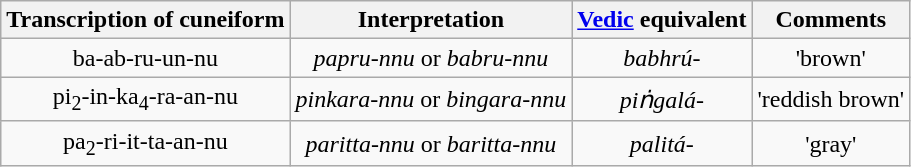<table class="wikitable" style="text-align:center">
<tr>
<th>Transcription of cuneiform</th>
<th>Interpretation</th>
<th><a href='#'>Vedic</a> equivalent</th>
<th>Comments</th>
</tr>
<tr>
<td>ba-ab-ru-un-nu</td>
<td><em>papru-nnu</em> or <em>babru-nnu</em></td>
<td><em>babhrú-</em></td>
<td>'brown'</td>
</tr>
<tr>
<td>pi<sub>2</sub>-in-ka<sub>4</sub>-ra-an-nu</td>
<td><em>pinkara-nnu</em> or <em>bingara-nnu</em></td>
<td><em>piṅgalá-</em></td>
<td>'reddish brown'</td>
</tr>
<tr>
<td>pa<sub>2</sub>-ri-it-ta-an-nu</td>
<td><em>paritta-nnu</em> or <em>baritta-nnu</em></td>
<td><em>palitá-</em></td>
<td>'gray'</td>
</tr>
</table>
